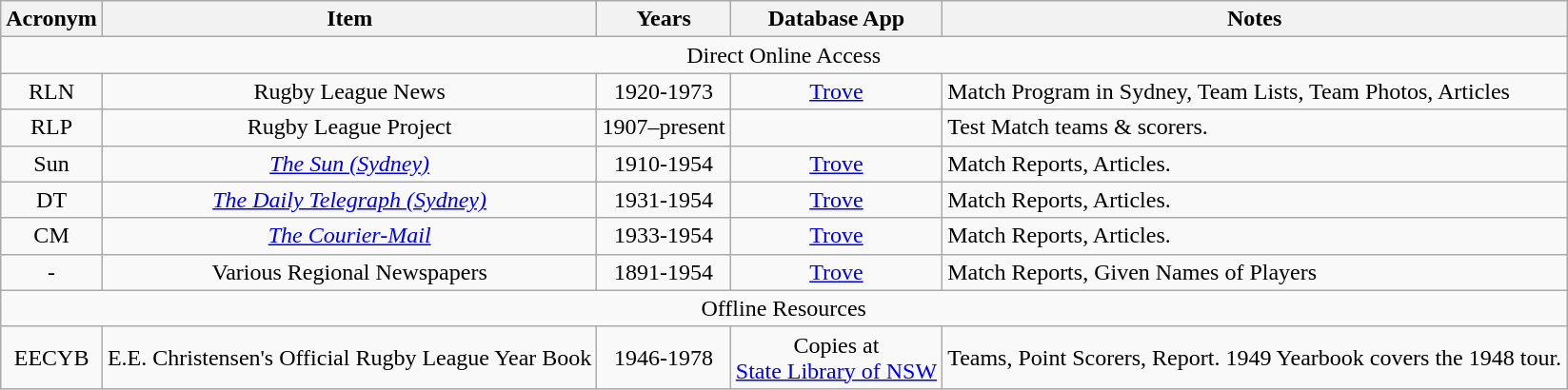<table class=wikitable style="text-align:center;">
<tr>
<th>Acronym</th>
<th>Item</th>
<th>Years</th>
<th>Database App</th>
<th>Notes</th>
</tr>
<tr>
<td colspan=5 align=center>Direct Online Access</td>
</tr>
<tr>
<td>RLN</td>
<td>Rugby League News</td>
<td>1920-1973</td>
<td><a href='#'>Trove</a></td>
<td align=left>Match Program in Sydney, Team Lists, Team Photos, Articles</td>
</tr>
<tr>
<td>RLP</td>
<td>Rugby League Project</td>
<td>1907–present</td>
<td></td>
<td align=left>Test Match teams & scorers.</td>
</tr>
<tr>
<td>Sun</td>
<td><em><a href='#'>The Sun (Sydney)</a></em></td>
<td>1910-1954</td>
<td><a href='#'>Trove</a></td>
<td align=left>Match Reports, Articles.</td>
</tr>
<tr>
<td>DT</td>
<td><em><a href='#'>The Daily Telegraph (Sydney)</a></em></td>
<td>1931-1954</td>
<td><a href='#'>Trove</a></td>
<td align=left>Match Reports, Articles.</td>
</tr>
<tr>
<td>CM</td>
<td><em><a href='#'>The Courier-Mail</a></em></td>
<td>1933-1954</td>
<td><a href='#'>Trove</a></td>
<td align=left>Match Reports, Articles.</td>
</tr>
<tr>
<td>-</td>
<td>Various Regional Newspapers</td>
<td>1891-1954</td>
<td><a href='#'>Trove</a></td>
<td align=left>Match Reports, Given Names of Players</td>
</tr>
<tr>
<td colspan=5>Offline Resources</td>
</tr>
<tr>
<td>EECYB</td>
<td>E.E. Christensen's Official Rugby League Year Book</td>
<td>1946-1978</td>
<td>Copies at <br> <a href='#'>State Library of NSW</a></td>
<td align=left>Teams, Point Scorers, Report. 1949 Yearbook covers the 1948 tour.</td>
</tr>
</table>
